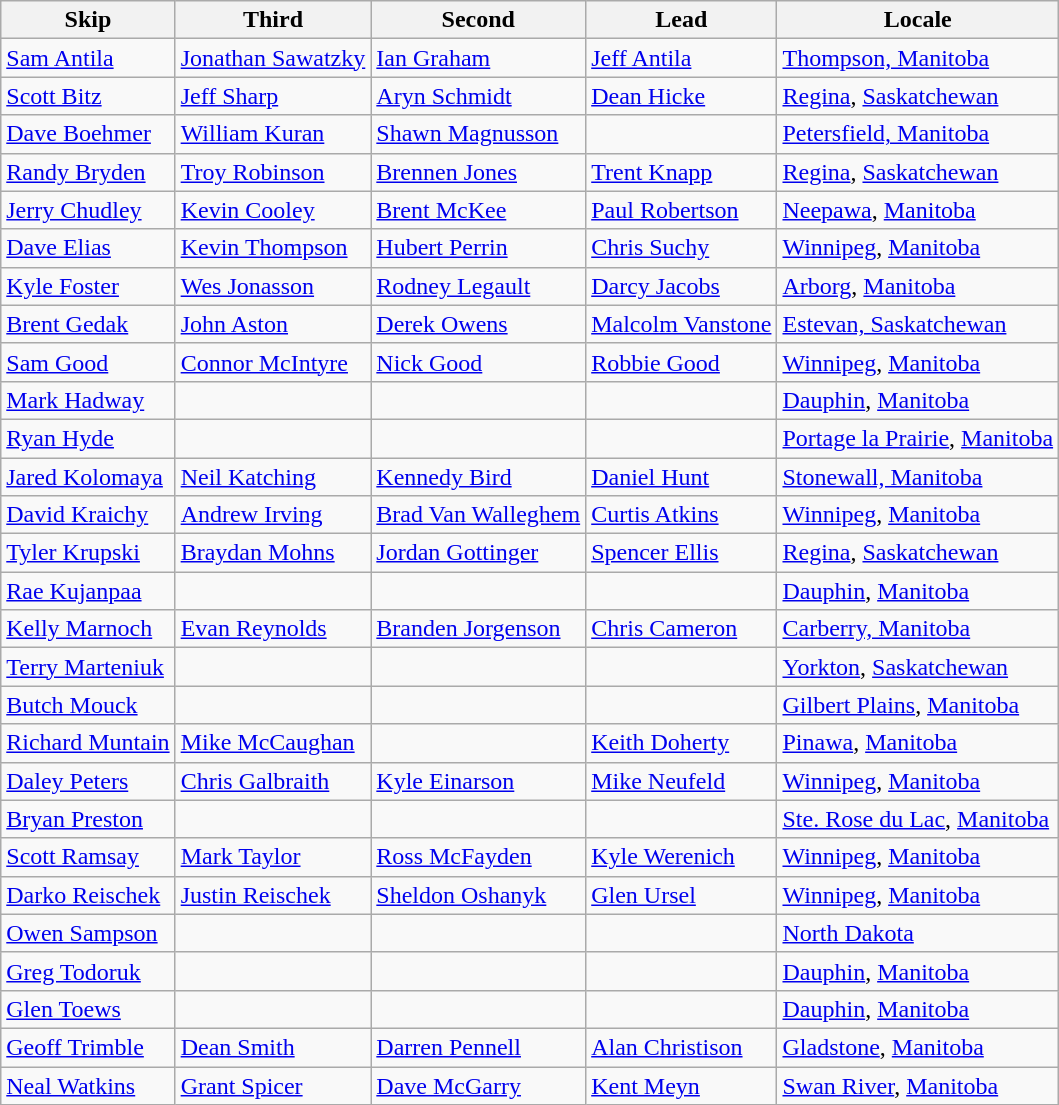<table class=wikitable>
<tr>
<th>Skip</th>
<th>Third</th>
<th>Second</th>
<th>Lead</th>
<th>Locale</th>
</tr>
<tr>
<td><a href='#'>Sam Antila</a></td>
<td><a href='#'>Jonathan Sawatzky</a></td>
<td><a href='#'>Ian Graham</a></td>
<td><a href='#'>Jeff Antila</a></td>
<td> <a href='#'>Thompson, Manitoba</a></td>
</tr>
<tr>
<td><a href='#'>Scott Bitz</a></td>
<td><a href='#'>Jeff Sharp</a></td>
<td><a href='#'>Aryn Schmidt</a></td>
<td><a href='#'>Dean Hicke</a></td>
<td> <a href='#'>Regina</a>, <a href='#'>Saskatchewan</a></td>
</tr>
<tr>
<td><a href='#'>Dave Boehmer</a></td>
<td><a href='#'>William Kuran</a></td>
<td><a href='#'>Shawn Magnusson</a></td>
<td></td>
<td> <a href='#'>Petersfield, Manitoba</a></td>
</tr>
<tr>
<td><a href='#'>Randy Bryden</a></td>
<td><a href='#'>Troy Robinson</a></td>
<td><a href='#'>Brennen Jones</a></td>
<td><a href='#'>Trent Knapp</a></td>
<td> <a href='#'>Regina</a>, <a href='#'>Saskatchewan</a></td>
</tr>
<tr>
<td><a href='#'>Jerry Chudley</a></td>
<td><a href='#'>Kevin Cooley</a></td>
<td><a href='#'>Brent McKee</a></td>
<td><a href='#'>Paul Robertson</a></td>
<td> <a href='#'>Neepawa</a>, <a href='#'>Manitoba</a></td>
</tr>
<tr>
<td><a href='#'>Dave Elias</a></td>
<td><a href='#'>Kevin Thompson</a></td>
<td><a href='#'>Hubert Perrin</a></td>
<td><a href='#'>Chris Suchy</a></td>
<td> <a href='#'>Winnipeg</a>, <a href='#'>Manitoba</a></td>
</tr>
<tr>
<td><a href='#'>Kyle Foster</a></td>
<td><a href='#'>Wes Jonasson</a></td>
<td><a href='#'>Rodney Legault</a></td>
<td><a href='#'>Darcy Jacobs</a></td>
<td> <a href='#'>Arborg</a>, <a href='#'>Manitoba</a></td>
</tr>
<tr>
<td><a href='#'>Brent Gedak</a></td>
<td><a href='#'>John Aston</a></td>
<td><a href='#'>Derek Owens</a></td>
<td><a href='#'>Malcolm Vanstone</a></td>
<td> <a href='#'>Estevan, Saskatchewan</a></td>
</tr>
<tr>
<td><a href='#'>Sam Good</a></td>
<td><a href='#'>Connor McIntyre</a></td>
<td><a href='#'>Nick Good</a></td>
<td><a href='#'>Robbie Good</a></td>
<td> <a href='#'>Winnipeg</a>, <a href='#'>Manitoba</a></td>
</tr>
<tr>
<td><a href='#'>Mark Hadway</a></td>
<td></td>
<td></td>
<td></td>
<td> <a href='#'>Dauphin</a>, <a href='#'>Manitoba</a></td>
</tr>
<tr>
<td><a href='#'>Ryan Hyde</a></td>
<td></td>
<td></td>
<td></td>
<td> <a href='#'>Portage la Prairie</a>, <a href='#'>Manitoba</a></td>
</tr>
<tr>
<td><a href='#'>Jared Kolomaya</a></td>
<td><a href='#'>Neil Katching</a></td>
<td><a href='#'>Kennedy Bird</a></td>
<td><a href='#'>Daniel Hunt</a></td>
<td> <a href='#'>Stonewall, Manitoba</a></td>
</tr>
<tr>
<td><a href='#'>David Kraichy</a></td>
<td><a href='#'>Andrew Irving</a></td>
<td><a href='#'>Brad Van Walleghem</a></td>
<td><a href='#'>Curtis Atkins</a></td>
<td> <a href='#'>Winnipeg</a>, <a href='#'>Manitoba</a></td>
</tr>
<tr>
<td><a href='#'>Tyler Krupski</a></td>
<td><a href='#'>Braydan Mohns</a></td>
<td><a href='#'>Jordan Gottinger</a></td>
<td><a href='#'>Spencer Ellis</a></td>
<td> <a href='#'>Regina</a>, <a href='#'>Saskatchewan</a></td>
</tr>
<tr>
<td><a href='#'>Rae Kujanpaa</a></td>
<td></td>
<td></td>
<td></td>
<td> <a href='#'>Dauphin</a>, <a href='#'>Manitoba</a></td>
</tr>
<tr>
<td><a href='#'>Kelly Marnoch</a></td>
<td><a href='#'>Evan Reynolds</a></td>
<td><a href='#'>Branden Jorgenson</a></td>
<td><a href='#'>Chris Cameron</a></td>
<td> <a href='#'>Carberry, Manitoba</a></td>
</tr>
<tr>
<td><a href='#'>Terry Marteniuk</a></td>
<td></td>
<td></td>
<td></td>
<td> <a href='#'>Yorkton</a>, <a href='#'>Saskatchewan</a></td>
</tr>
<tr>
<td><a href='#'>Butch Mouck</a></td>
<td></td>
<td></td>
<td></td>
<td> <a href='#'>Gilbert Plains</a>, <a href='#'>Manitoba</a></td>
</tr>
<tr>
<td><a href='#'>Richard Muntain</a></td>
<td><a href='#'>Mike McCaughan</a></td>
<td></td>
<td><a href='#'>Keith Doherty</a></td>
<td> <a href='#'>Pinawa</a>, <a href='#'>Manitoba</a></td>
</tr>
<tr>
<td><a href='#'>Daley Peters</a></td>
<td><a href='#'>Chris Galbraith</a></td>
<td><a href='#'>Kyle Einarson</a></td>
<td><a href='#'>Mike Neufeld</a></td>
<td> <a href='#'>Winnipeg</a>, <a href='#'>Manitoba</a></td>
</tr>
<tr>
<td><a href='#'>Bryan Preston</a></td>
<td></td>
<td></td>
<td></td>
<td> <a href='#'>Ste. Rose du Lac</a>, <a href='#'>Manitoba</a></td>
</tr>
<tr>
<td><a href='#'>Scott Ramsay</a></td>
<td><a href='#'>Mark Taylor</a></td>
<td><a href='#'>Ross McFayden</a></td>
<td><a href='#'>Kyle Werenich</a></td>
<td> <a href='#'>Winnipeg</a>, <a href='#'>Manitoba</a></td>
</tr>
<tr>
<td><a href='#'>Darko Reischek</a></td>
<td><a href='#'>Justin Reischek</a></td>
<td><a href='#'>Sheldon Oshanyk</a></td>
<td><a href='#'>Glen Ursel</a></td>
<td> <a href='#'>Winnipeg</a>, <a href='#'>Manitoba</a></td>
</tr>
<tr>
<td><a href='#'>Owen Sampson</a></td>
<td></td>
<td></td>
<td></td>
<td> <a href='#'>North Dakota</a></td>
</tr>
<tr>
<td><a href='#'>Greg Todoruk</a></td>
<td></td>
<td></td>
<td></td>
<td> <a href='#'>Dauphin</a>, <a href='#'>Manitoba</a></td>
</tr>
<tr>
<td><a href='#'>Glen Toews</a></td>
<td></td>
<td></td>
<td></td>
<td> <a href='#'>Dauphin</a>, <a href='#'>Manitoba</a></td>
</tr>
<tr>
<td><a href='#'>Geoff Trimble</a></td>
<td><a href='#'>Dean Smith</a></td>
<td><a href='#'>Darren Pennell</a></td>
<td><a href='#'>Alan Christison</a></td>
<td> <a href='#'>Gladstone</a>, <a href='#'>Manitoba</a></td>
</tr>
<tr>
<td><a href='#'>Neal Watkins</a></td>
<td><a href='#'>Grant Spicer</a></td>
<td><a href='#'>Dave McGarry</a></td>
<td><a href='#'>Kent Meyn</a></td>
<td> <a href='#'>Swan River</a>, <a href='#'>Manitoba</a></td>
</tr>
</table>
